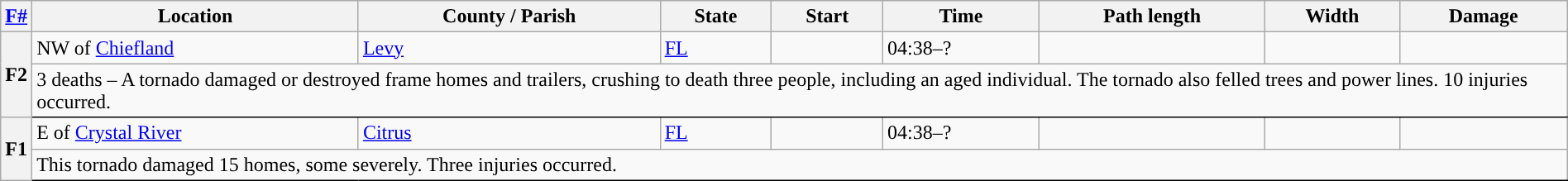<table class="wikitable sortable" style="width:100%;">
<tr>
<th scope="col"  style="width:2%; text-align:center;"><a href='#'>F#</a></th>
<th scope="col" text-align:center;" class="unsortable">Location</th>
<th scope="col" text-align:center;" class="unsortable">County / Parish</th>
<th scope="col" text-align:center;">State</th>
<th scope="col" align="center">Start </th>
<th scope="col" text-align:center;">Time</th>
<th scope="col" text-align:center;">Path length</th>
<th scope="col" text-align:center;">Width</th>
<th scope="col" text-align:center;">Damage</th>
</tr>
<tr>
<th scope="row" rowspan="2" style="background-color:#">F2</th>
<td>NW of <a href='#'>Chiefland</a></td>
<td><a href='#'>Levy</a></td>
<td><a href='#'>FL</a></td>
<td></td>
<td>04:38–?</td>
<td></td>
<td></td>
<td></td>
</tr>
<tr class="expand-child">
<td colspan="9" style=" border-bottom: 1px solid black;">3 deaths – A tornado damaged or destroyed frame homes and trailers, crushing to death three people, including an aged individual. The tornado also felled trees and power lines. 10 injuries occurred.</td>
</tr>
<tr>
<th scope="row" rowspan="2" style="background-color:#">F1</th>
<td>E of <a href='#'>Crystal River</a></td>
<td><a href='#'>Citrus</a></td>
<td><a href='#'>FL</a></td>
<td></td>
<td>04:38–?</td>
<td></td>
<td></td>
<td></td>
</tr>
<tr class="expand-child">
<td colspan="9" style=" border-bottom: 1px solid black;">This tornado damaged 15 homes, some severely. Three injuries occurred.</td>
</tr>
</table>
